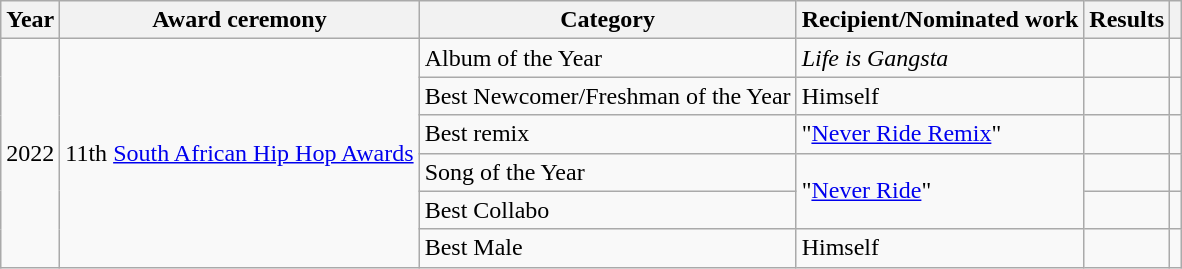<table class="wikitable">
<tr>
<th>Year</th>
<th>Award ceremony</th>
<th>Category</th>
<th>Recipient/Nominated work</th>
<th>Results</th>
<th></th>
</tr>
<tr>
<td rowspan="6">2022</td>
<td rowspan="6">11th <a href='#'>South African Hip Hop Awards</a></td>
<td>Album of the Year</td>
<td><em>Life is Gangsta</em></td>
<td></td>
<td></td>
</tr>
<tr>
<td>Best Newcomer/Freshman of the Year</td>
<td>Himself</td>
<td></td>
<td></td>
</tr>
<tr>
<td>Best remix</td>
<td>"<a href='#'>Never Ride Remix</a>"</td>
<td></td>
<td></td>
</tr>
<tr>
<td>Song of the Year</td>
<td rowspan="2">"<a href='#'>Never Ride</a>"</td>
<td></td>
<td></td>
</tr>
<tr>
<td>Best Collabo</td>
<td></td>
<td></td>
</tr>
<tr>
<td>Best Male</td>
<td>Himself</td>
<td></td>
<td></td>
</tr>
</table>
